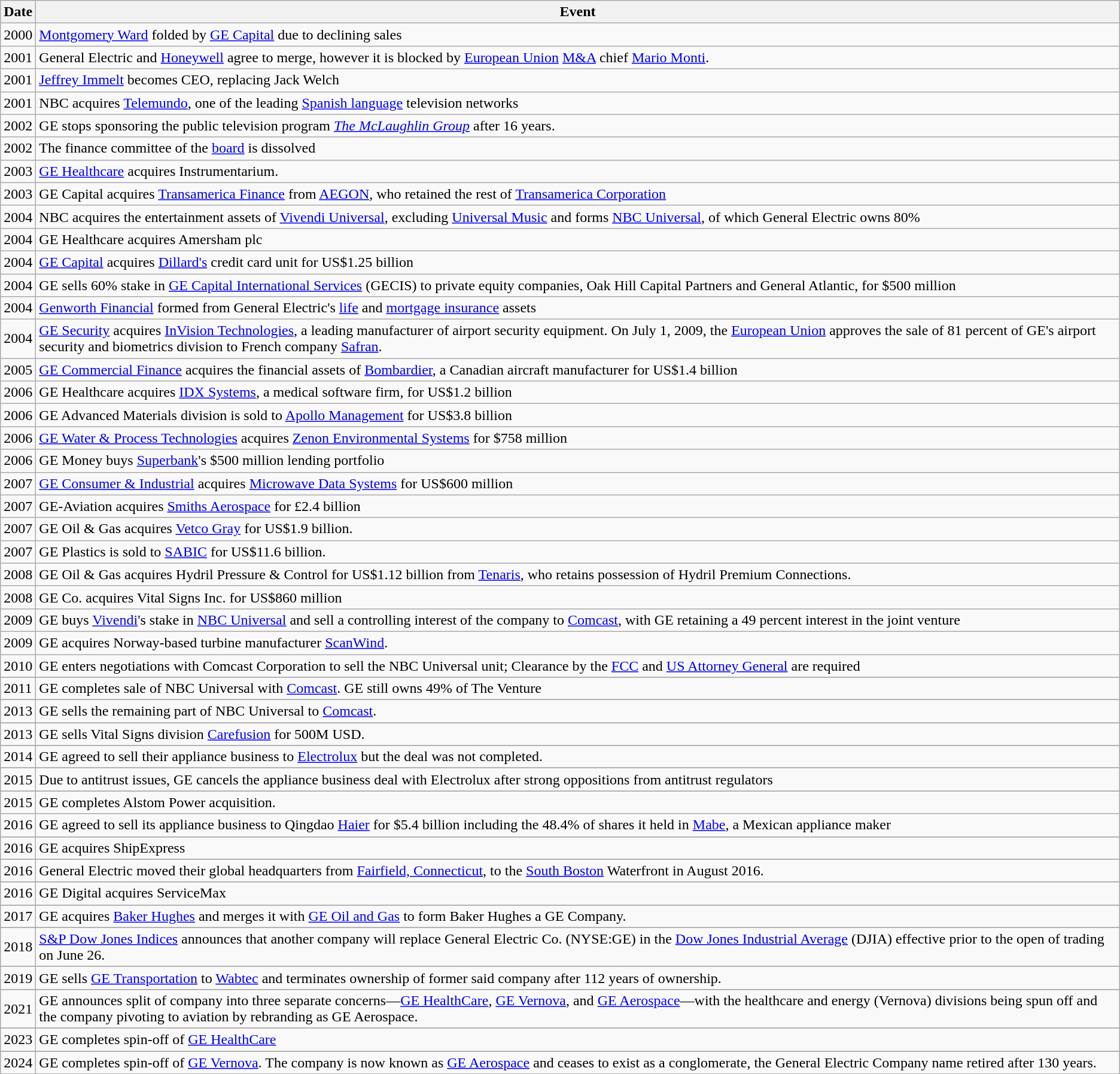<table class="wikitable">
<tr>
<th>Date</th>
<th>Event</th>
</tr>
<tr>
<td>2000</td>
<td><a href='#'>Montgomery Ward</a> folded by <a href='#'>GE Capital</a> due to declining sales</td>
</tr>
<tr>
<td>2001</td>
<td>General Electric and <a href='#'>Honeywell</a> agree to merge, however it is blocked by <a href='#'>European Union</a> <a href='#'>M&A</a> chief <a href='#'>Mario Monti</a>.</td>
</tr>
<tr>
<td>2001</td>
<td><a href='#'>Jeffrey Immelt</a> becomes CEO, replacing Jack Welch</td>
</tr>
<tr>
<td>2001</td>
<td>NBC acquires <a href='#'>Telemundo</a>, one of the leading <a href='#'>Spanish language</a> television networks</td>
</tr>
<tr>
<td>2002</td>
<td>GE stops sponsoring the public television program <em><a href='#'>The McLaughlin Group</a></em> after 16 years.</td>
</tr>
<tr>
<td>2002</td>
<td>The finance committee of the <a href='#'>board</a> is dissolved</td>
</tr>
<tr>
<td>2003</td>
<td><a href='#'>GE Healthcare</a> acquires Instrumentarium.</td>
</tr>
<tr>
<td>2003</td>
<td>GE Capital acquires <a href='#'>Transamerica Finance</a> from <a href='#'>AEGON</a>, who retained the rest of <a href='#'>Transamerica Corporation</a></td>
</tr>
<tr>
<td>2004</td>
<td>NBC acquires the entertainment assets of <a href='#'>Vivendi Universal</a>, excluding <a href='#'>Universal Music</a> and forms <a href='#'>NBC Universal</a>, of which General Electric owns 80%</td>
</tr>
<tr>
<td>2004</td>
<td>GE Healthcare acquires Amersham plc</td>
</tr>
<tr>
<td>2004</td>
<td><a href='#'>GE Capital</a> acquires <a href='#'>Dillard's</a> credit card unit for US$1.25 billion</td>
</tr>
<tr>
<td>2004</td>
<td>GE sells 60% stake in <a href='#'>GE Capital International Services</a> (GECIS) to private equity companies, Oak Hill Capital Partners and General Atlantic, for $500 million</td>
</tr>
<tr>
<td>2004</td>
<td><a href='#'>Genworth Financial</a> formed from General Electric's <a href='#'>life</a> and <a href='#'>mortgage insurance</a> assets</td>
</tr>
<tr>
<td>2004</td>
<td><a href='#'>GE Security</a> acquires <a href='#'>InVision Technologies</a>, a leading manufacturer of airport security equipment. On July 1, 2009, the <a href='#'>European Union</a> approves the sale of 81 percent of GE's airport security and biometrics division to French company <a href='#'>Safran</a>.</td>
</tr>
<tr>
<td>2005</td>
<td><a href='#'>GE Commercial Finance</a> acquires the financial assets of <a href='#'>Bombardier</a>, a Canadian aircraft manufacturer for US$1.4 billion</td>
</tr>
<tr>
<td>2006</td>
<td>GE Healthcare acquires <a href='#'>IDX Systems</a>, a medical software firm, for US$1.2 billion</td>
</tr>
<tr>
<td>2006</td>
<td>GE Advanced Materials division is sold to <a href='#'>Apollo Management</a> for US$3.8 billion</td>
</tr>
<tr>
<td>2006</td>
<td><a href='#'>GE Water & Process Technologies</a> acquires <a href='#'>Zenon Environmental Systems</a> for $758 million</td>
</tr>
<tr>
<td>2006</td>
<td>GE Money buys <a href='#'>Superbank</a>'s $500 million lending portfolio</td>
</tr>
<tr>
<td>2007</td>
<td><a href='#'>GE Consumer & Industrial</a> acquires <a href='#'>Microwave Data Systems</a> for US$600 million</td>
</tr>
<tr>
<td>2007</td>
<td>GE-Aviation acquires <a href='#'>Smiths Aerospace</a> for £2.4 billion</td>
</tr>
<tr>
<td>2007</td>
<td>GE Oil & Gas acquires <a href='#'>Vetco Gray</a> for US$1.9 billion.</td>
</tr>
<tr>
<td>2007</td>
<td>GE Plastics is sold to <a href='#'>SABIC</a> for US$11.6 billion.</td>
</tr>
<tr>
<td>2008</td>
<td>GE Oil & Gas acquires Hydril Pressure & Control for US$1.12 billion from <a href='#'>Tenaris</a>, who retains possession of Hydril Premium Connections.</td>
</tr>
<tr>
<td>2008</td>
<td>GE Co. acquires Vital Signs Inc. for US$860 million</td>
</tr>
<tr>
<td>2009</td>
<td>GE buys <a href='#'>Vivendi</a>'s stake in <a href='#'>NBC Universal</a> and sell a controlling interest of the company to <a href='#'>Comcast</a>, with GE retaining a 49 percent interest in the joint venture</td>
</tr>
<tr>
<td>2009</td>
<td>GE acquires Norway-based turbine manufacturer <a href='#'>ScanWind</a>.</td>
</tr>
<tr>
<td>2010</td>
<td>GE enters negotiations with Comcast Corporation to sell the NBC Universal unit; Clearance by the <a href='#'>FCC</a> and <a href='#'>US Attorney General</a> are required</td>
</tr>
<tr>
</tr>
<tr>
<td>2011</td>
<td>GE completes sale of NBC Universal with <a href='#'>Comcast</a>. GE still owns 49% of The Venture</td>
</tr>
<tr>
</tr>
<tr>
<td>2013</td>
<td>GE sells the remaining part of NBC Universal to <a href='#'>Comcast</a>.</td>
</tr>
<tr>
</tr>
<tr>
<td>2013</td>
<td>GE sells Vital Signs division <a href='#'>Carefusion</a> for 500M USD.</td>
</tr>
<tr>
</tr>
<tr>
<td>2014</td>
<td>GE agreed to sell their appliance business to <a href='#'>Electrolux</a> but the deal was not completed.</td>
</tr>
<tr>
</tr>
<tr>
<td>2015</td>
<td>Due to antitrust issues, GE cancels the appliance business deal with Electrolux after strong oppositions from  antitrust regulators </td>
</tr>
<tr>
</tr>
<tr>
<td>2015</td>
<td>GE completes Alstom Power acquisition.</td>
</tr>
<tr>
<td>2016</td>
<td>GE agreed to sell its appliance business to Qingdao <a href='#'>Haier</a> for $5.4 billion including the 48.4% of shares it held in <a href='#'>Mabe</a>, a Mexican appliance maker </td>
</tr>
<tr>
</tr>
<tr>
<td>2016</td>
<td>GE acquires ShipExpress </td>
</tr>
<tr>
</tr>
<tr>
<td>2016</td>
<td>General Electric moved their global headquarters from <a href='#'>Fairfield, Connecticut</a>, to the <a href='#'>South Boston</a> Waterfront in August 2016.</td>
</tr>
<tr>
</tr>
<tr>
<td>2016</td>
<td>GE Digital acquires ServiceMax </td>
</tr>
<tr>
</tr>
<tr>
<td>2017</td>
<td>GE acquires <a href='#'>Baker Hughes</a> and merges it with <a href='#'>GE Oil and Gas</a> to form Baker Hughes a GE Company.</td>
</tr>
<tr>
</tr>
<tr>
<td>2018</td>
<td><a href='#'>S&P Dow Jones Indices</a> announces that another company will replace General Electric Co. (NYSE:GE) in the <a href='#'>Dow Jones Industrial Average</a> (DJIA) effective prior to the open of trading on June 26.</td>
</tr>
<tr>
</tr>
<tr>
<td>2019</td>
<td>GE sells <a href='#'>GE Transportation</a> to <a href='#'>Wabtec</a> and terminates ownership of former said company after 112 years of ownership.</td>
</tr>
<tr>
</tr>
<tr>
<td>2021</td>
<td>GE announces split of company into three separate concerns—<a href='#'>GE HealthCare</a>, <a href='#'>GE Vernova</a>, and <a href='#'>GE Aerospace</a>—with the healthcare and energy (Vernova) divisions being spun off and the company pivoting to aviation by rebranding as GE Aerospace.</td>
</tr>
<tr>
</tr>
<tr>
<td>2023</td>
<td>GE completes spin-off of <a href='#'>GE HealthCare</a></td>
</tr>
<tr>
</tr>
<tr>
<td>2024</td>
<td>GE completes spin-off of <a href='#'>GE Vernova</a>. The company is now known as <a href='#'>GE Aerospace</a> and ceases to exist as a conglomerate, the General Electric Company name retired after 130 years.</td>
</tr>
</table>
